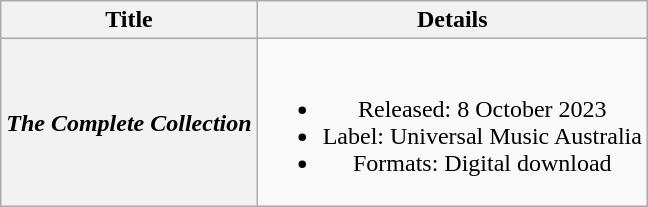<table class="wikitable plainrowheaders" style="text-align:center;">
<tr>
<th>Title</th>
<th>Details</th>
</tr>
<tr>
<th scope="row"><em>The Complete Collection</em></th>
<td><br><ul><li>Released: 8 October 2023</li><li>Label: Universal Music Australia</li><li>Formats: Digital download</li></ul></td>
</tr>
</table>
